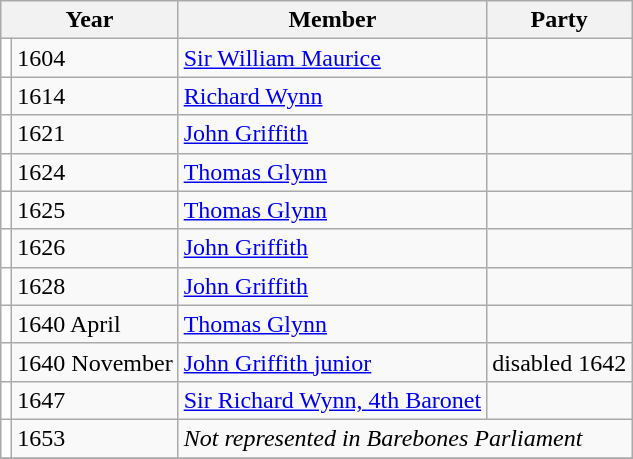<table class="wikitable">
<tr>
<th colspan="2">Year</th>
<th>Member</th>
<th>Party</th>
</tr>
<tr>
<td style="color:inherit;background-color: white"></td>
<td>1604</td>
<td><a href='#'>Sir William Maurice</a></td>
<td></td>
</tr>
<tr>
<td style="color:inherit;background-color: white"></td>
<td>1614</td>
<td><a href='#'>Richard Wynn</a></td>
<td></td>
</tr>
<tr>
<td style="color:inherit;background-color: white"></td>
<td>1621</td>
<td><a href='#'>John Griffith</a></td>
<td></td>
</tr>
<tr>
<td style="color:inherit;background-color: white"></td>
<td>1624</td>
<td><a href='#'>Thomas Glynn</a></td>
<td></td>
</tr>
<tr>
<td style="color:inherit;background-color: white"></td>
<td>1625</td>
<td><a href='#'>Thomas Glynn</a></td>
<td></td>
</tr>
<tr>
<td style="color:inherit;background-color: white"></td>
<td>1626</td>
<td><a href='#'>John Griffith</a></td>
<td></td>
</tr>
<tr>
<td style="color:inherit;background-color: white"></td>
<td>1628</td>
<td><a href='#'>John Griffith</a></td>
<td></td>
</tr>
<tr>
<td style="color:inherit;background-color: white"></td>
<td>1640 April</td>
<td><a href='#'>Thomas Glynn</a></td>
<td></td>
</tr>
<tr>
<td style="color:inherit;background-color: white"></td>
<td>1640 November</td>
<td><a href='#'>John Griffith junior</a></td>
<td>disabled 1642</td>
</tr>
<tr>
<td style="color:inherit;background-color: white"></td>
<td>1647</td>
<td><a href='#'>Sir Richard Wynn, 4th Baronet</a></td>
<td></td>
</tr>
<tr>
<td style="color:inherit;background-color: white"></td>
<td>1653</td>
<td colspan="2"><em>Not represented in Barebones Parliament</em></td>
</tr>
<tr>
</tr>
</table>
